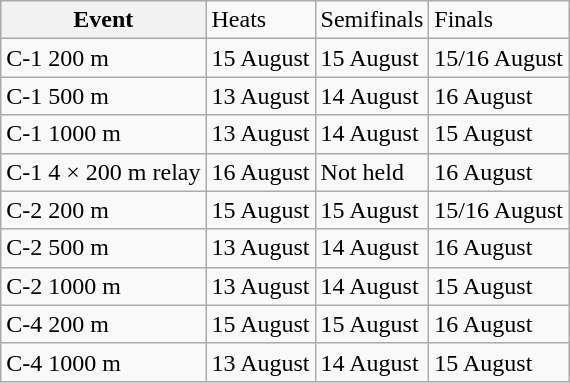<table class="wikitable">
<tr>
<th>Event</th>
<td>Heats</td>
<td>Semifinals</td>
<td>Finals</td>
</tr>
<tr>
<td>C-1 200 m</td>
<td>15 August</td>
<td>15 August</td>
<td>15/16 August</td>
</tr>
<tr>
<td>C-1 500 m</td>
<td>13 August</td>
<td>14 August</td>
<td>16 August</td>
</tr>
<tr>
<td>C-1 1000 m</td>
<td>13 August</td>
<td>14 August</td>
<td>15 August</td>
</tr>
<tr>
<td>C-1 4 × 200 m relay</td>
<td>16 August</td>
<td>Not held</td>
<td>16 August</td>
</tr>
<tr>
<td>C-2 200 m</td>
<td>15 August</td>
<td>15 August</td>
<td>15/16 August</td>
</tr>
<tr>
<td>C-2 500 m</td>
<td>13 August</td>
<td>14 August</td>
<td>16 August</td>
</tr>
<tr>
<td>C-2 1000 m</td>
<td>13 August</td>
<td>14 August</td>
<td>15 August</td>
</tr>
<tr>
<td>C-4 200 m</td>
<td>15 August</td>
<td>15 August</td>
<td>16 August</td>
</tr>
<tr>
<td>C-4 1000 m</td>
<td>13 August</td>
<td>14 August</td>
<td>15 August</td>
</tr>
</table>
